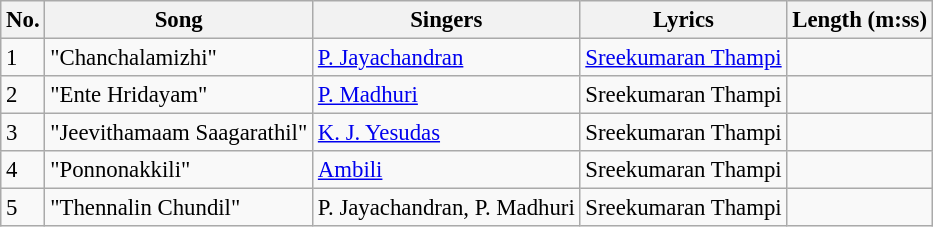<table class="wikitable" style="font-size:95%;">
<tr>
<th>No.</th>
<th>Song</th>
<th>Singers</th>
<th>Lyrics</th>
<th>Length (m:ss)</th>
</tr>
<tr>
<td>1</td>
<td>"Chanchalamizhi"</td>
<td><a href='#'>P. Jayachandran</a></td>
<td><a href='#'>Sreekumaran Thampi</a></td>
<td></td>
</tr>
<tr>
<td>2</td>
<td>"Ente Hridayam"</td>
<td><a href='#'>P. Madhuri</a></td>
<td>Sreekumaran Thampi</td>
<td></td>
</tr>
<tr>
<td>3</td>
<td>"Jeevithamaam Saagarathil"</td>
<td><a href='#'>K. J. Yesudas</a></td>
<td>Sreekumaran Thampi</td>
<td></td>
</tr>
<tr>
<td>4</td>
<td>"Ponnonakkili"</td>
<td><a href='#'>Ambili</a></td>
<td>Sreekumaran Thampi</td>
<td></td>
</tr>
<tr>
<td>5</td>
<td>"Thennalin Chundil"</td>
<td>P. Jayachandran, P. Madhuri</td>
<td>Sreekumaran Thampi</td>
<td></td>
</tr>
</table>
